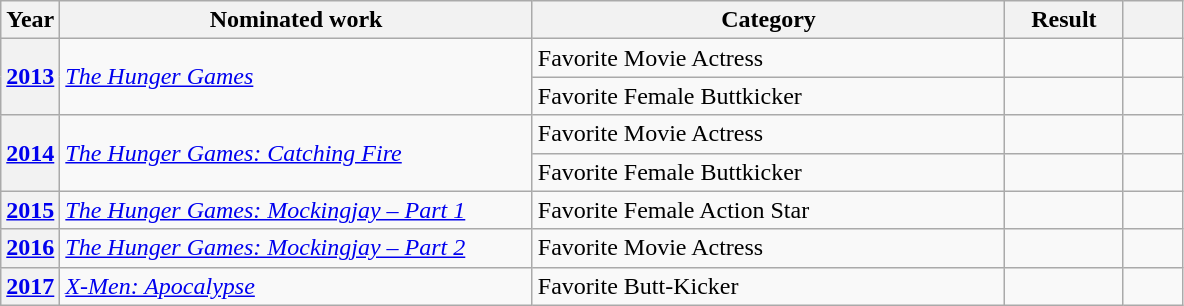<table class="wikitable plainrowheaders">
<tr>
<th scope="col" style="width:5%;">Year</th>
<th scope="col" style="width:40%;">Nominated work</th>
<th scope="col" style="width:40%;">Category</th>
<th scope="col" style="width:10%;">Result</th>
<th scope="col" style="width:5%;"></th>
</tr>
<tr>
<th scope="row" style="text-align:center;" rowspan="2"><a href='#'>2013</a></th>
<td rowspan="2" style="text-align:left;"><em><a href='#'>The Hunger Games</a></em></td>
<td>Favorite Movie Actress</td>
<td></td>
<td style="text-align:center;"></td>
</tr>
<tr>
<td>Favorite Female Buttkicker</td>
<td></td>
<td style="text-align:center;"></td>
</tr>
<tr>
<th scope="row" style="text-align:center;" rowspan="2"><a href='#'>2014</a></th>
<td rowspan="2" style="text-align:left;"><em><a href='#'>The Hunger Games: Catching Fire</a></em></td>
<td>Favorite Movie Actress</td>
<td></td>
<td style="text-align:center;"></td>
</tr>
<tr>
<td>Favorite Female Buttkicker</td>
<td></td>
<td style="text-align:center;"></td>
</tr>
<tr>
<th scope="row" style="text-align:center;"><a href='#'>2015</a></th>
<td style="text-align:left;"><em><a href='#'>The Hunger Games: Mockingjay – Part 1</a></em></td>
<td>Favorite Female Action Star</td>
<td></td>
<td style="text-align:center;"></td>
</tr>
<tr>
<th scope="row" style="text-align:center;"><a href='#'>2016</a></th>
<td style="text-align:left;"><em><a href='#'>The Hunger Games: Mockingjay – Part 2</a></em></td>
<td>Favorite Movie Actress</td>
<td></td>
<td style="text-align:center;"></td>
</tr>
<tr>
<th scope="row" style="text-align:center;"><a href='#'>2017</a></th>
<td style="text-align:left;"><em><a href='#'>X-Men: Apocalypse</a></em></td>
<td>Favorite Butt-Kicker</td>
<td></td>
<td style="text-align:center;"></td>
</tr>
</table>
